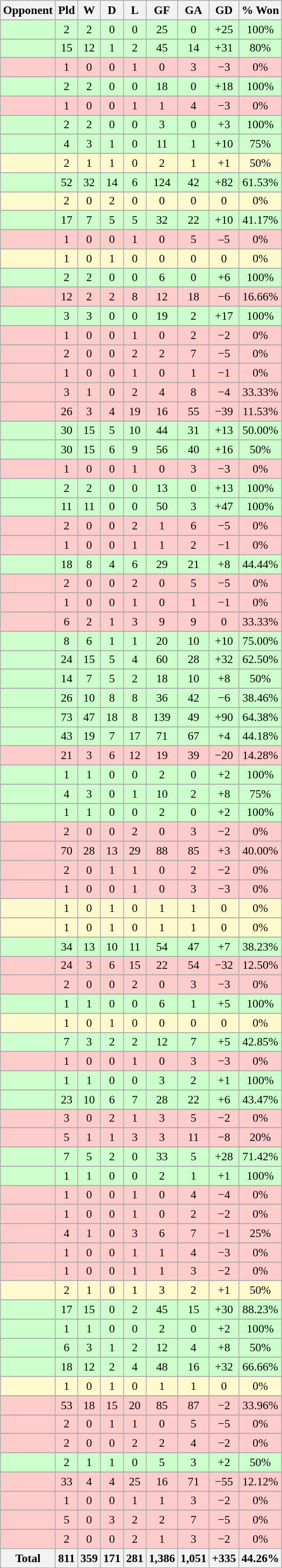<table class="sortable wikitable" style="text-align:center; font-size:90%;">
<tr>
<th>Opponent</th>
<th>Pld</th>
<th>W</th>
<th>D</th>
<th>L</th>
<th>GF</th>
<th>GA</th>
<th class="unsortable">GD</th>
<th>% Won</th>
</tr>
<tr align="center">
</tr>
<tr>
</tr>
<tr bgcolor="#CCFFCC">
<td align="left"></td>
<td>2</td>
<td>2</td>
<td>0</td>
<td>0</td>
<td>25</td>
<td>0</td>
<td>+25</td>
<td>100%</td>
</tr>
<tr>
</tr>
<tr bgcolor="#CCFFCC">
<td align="left"></td>
<td>15</td>
<td>12</td>
<td>1</td>
<td>2</td>
<td>45</td>
<td>14</td>
<td>+31</td>
<td>80%</td>
</tr>
<tr>
</tr>
<tr bgcolor="#FFCCCC">
<td align="left"></td>
<td>1</td>
<td>0</td>
<td>0</td>
<td>1</td>
<td>0</td>
<td>3</td>
<td>−3</td>
<td>0%</td>
</tr>
<tr>
</tr>
<tr bgcolor="#CCFFCC">
<td align="left"></td>
<td>2</td>
<td>2</td>
<td>0</td>
<td>0</td>
<td>18</td>
<td>0</td>
<td>+18</td>
<td>100%</td>
</tr>
<tr>
</tr>
<tr bgcolor="#FFCCCC">
<td align="left"></td>
<td>1</td>
<td>0</td>
<td>0</td>
<td>1</td>
<td>1</td>
<td>4</td>
<td>−3</td>
<td>0%</td>
</tr>
<tr>
</tr>
<tr bgcolor="#CCFFCC">
<td align="left"></td>
<td>2</td>
<td>2</td>
<td>0</td>
<td>0</td>
<td>3</td>
<td>0</td>
<td>+3</td>
<td>100%</td>
</tr>
<tr>
</tr>
<tr bgcolor="#CCFFCC">
<td align="left"></td>
<td>4</td>
<td>3</td>
<td>1</td>
<td>0</td>
<td>11</td>
<td>1</td>
<td>+10</td>
<td>75%</td>
</tr>
<tr>
</tr>
<tr bgcolor="#FFFACD">
<td align="left"></td>
<td>2</td>
<td>1</td>
<td>1</td>
<td>0</td>
<td>2</td>
<td>1</td>
<td>+1</td>
<td>50%</td>
</tr>
<tr>
</tr>
<tr bgcolor="#CCFFCC">
<td align="left"></td>
<td>52</td>
<td>32</td>
<td>14</td>
<td>6</td>
<td>124</td>
<td>42</td>
<td>+82</td>
<td>61.53%</td>
</tr>
<tr>
</tr>
<tr bgcolor="#FFFACD">
<td align="left"></td>
<td>2</td>
<td>0</td>
<td>2</td>
<td>0</td>
<td>0</td>
<td>0</td>
<td>0</td>
<td>0%</td>
</tr>
<tr>
</tr>
<tr bgcolor="#CCFFCC">
<td align="left"></td>
<td>17</td>
<td>7</td>
<td>5</td>
<td>5</td>
<td>32</td>
<td>22</td>
<td>+10</td>
<td>41.17%</td>
</tr>
<tr>
</tr>
<tr bgcolor="#FFCCCC">
<td align="left"></td>
<td>1</td>
<td>0</td>
<td>0</td>
<td>1</td>
<td>0</td>
<td>5</td>
<td>–5</td>
<td>0%</td>
</tr>
<tr>
</tr>
<tr bgcolor="#FFFACD">
<td align="left"></td>
<td>1</td>
<td>0</td>
<td>1</td>
<td>0</td>
<td>0</td>
<td>0</td>
<td>0</td>
<td>0%</td>
</tr>
<tr>
</tr>
<tr bgcolor="#CCFFCC">
<td align="left"></td>
<td>2</td>
<td>2</td>
<td>0</td>
<td>0</td>
<td>6</td>
<td>0</td>
<td>+6</td>
<td>100%</td>
</tr>
<tr>
</tr>
<tr bgcolor="#FFCCCC">
<td align="left"></td>
<td>12</td>
<td>2</td>
<td>2</td>
<td>8</td>
<td>12</td>
<td>18</td>
<td>−6</td>
<td>16.66%</td>
</tr>
<tr>
</tr>
<tr bgcolor="#CCFFCC">
<td align="left"></td>
<td>3</td>
<td>3</td>
<td>0</td>
<td>0</td>
<td>19</td>
<td>2</td>
<td>+17</td>
<td>100%</td>
</tr>
<tr>
</tr>
<tr bgcolor="#FFCCCC">
<td align="left"></td>
<td>1</td>
<td>0</td>
<td>0</td>
<td>1</td>
<td>0</td>
<td>2</td>
<td>−2</td>
<td>0%</td>
</tr>
<tr>
</tr>
<tr bgcolor="#FFCCCC">
<td align="left"></td>
<td>2</td>
<td>0</td>
<td>0</td>
<td>2</td>
<td>2</td>
<td>7</td>
<td>−5</td>
<td>0%</td>
</tr>
<tr>
</tr>
<tr bgcolor="#FFCCCC">
<td align="left"></td>
<td>1</td>
<td>0</td>
<td>0</td>
<td>1</td>
<td>0</td>
<td>1</td>
<td>−1</td>
<td>0%</td>
</tr>
<tr>
</tr>
<tr bgcolor="#FFCCCC">
<td align="left"></td>
<td>3</td>
<td>1</td>
<td>0</td>
<td>2</td>
<td>4</td>
<td>8</td>
<td>−4</td>
<td>33.33%</td>
</tr>
<tr>
</tr>
<tr bgcolor="#FFCCCC">
<td align="left"></td>
<td>26</td>
<td>3</td>
<td>4</td>
<td>19</td>
<td>16</td>
<td>55</td>
<td>−39</td>
<td>11.53%</td>
</tr>
<tr>
</tr>
<tr bgcolor="#CCFFCC">
<td align="left"></td>
<td>30</td>
<td>15</td>
<td>5</td>
<td>10</td>
<td>44</td>
<td>31</td>
<td>+13</td>
<td>50.00%</td>
</tr>
<tr>
</tr>
<tr bgcolor="#CCFFCC">
<td align="left"></td>
<td>30</td>
<td>15</td>
<td>6</td>
<td>9</td>
<td>56</td>
<td>40</td>
<td>+16</td>
<td>50%</td>
</tr>
<tr>
</tr>
<tr bgcolor="#FFCCCC">
<td align="left"></td>
<td>1</td>
<td>0</td>
<td>0</td>
<td>1</td>
<td>0</td>
<td>3</td>
<td>−3</td>
<td>0%</td>
</tr>
<tr>
</tr>
<tr bgcolor="#CCFFCC">
<td align="left"></td>
<td>2</td>
<td>2</td>
<td>0</td>
<td>0</td>
<td>13</td>
<td>0</td>
<td>+13</td>
<td>100%</td>
</tr>
<tr>
</tr>
<tr bgcolor="#CCFFCC">
<td align="left"></td>
<td>11</td>
<td>11</td>
<td>0</td>
<td>0</td>
<td>50</td>
<td>3</td>
<td>+47</td>
<td>100%</td>
</tr>
<tr>
</tr>
<tr bgcolor="#FFCCCC">
<td align="left"></td>
<td>2</td>
<td>0</td>
<td>0</td>
<td>2</td>
<td>1</td>
<td>6</td>
<td>−5</td>
<td>0%</td>
</tr>
<tr>
</tr>
<tr bgcolor="#FFCCCC">
<td align="left"></td>
<td>1</td>
<td>0</td>
<td>0</td>
<td>1</td>
<td>1</td>
<td>2</td>
<td>−1</td>
<td>0%</td>
</tr>
<tr>
</tr>
<tr bgcolor="#CCFFCC">
<td align="left"></td>
<td>18</td>
<td>8</td>
<td>4</td>
<td>6</td>
<td>29</td>
<td>21</td>
<td>+8</td>
<td>44.44%</td>
</tr>
<tr>
</tr>
<tr bgcolor="#FFCCCC">
<td align="left"></td>
<td>2</td>
<td>0</td>
<td>0</td>
<td>2</td>
<td>0</td>
<td>5</td>
<td>−5</td>
<td>0%</td>
</tr>
<tr>
</tr>
<tr bgcolor="#FFCCCC">
<td align="left"></td>
<td>1</td>
<td>0</td>
<td>0</td>
<td>1</td>
<td>0</td>
<td>1</td>
<td>−1</td>
<td>0%</td>
</tr>
<tr>
</tr>
<tr bgcolor="#FFCCCC">
<td align="left"></td>
<td>6</td>
<td>2</td>
<td>1</td>
<td>3</td>
<td>9</td>
<td>9</td>
<td>0</td>
<td>33.33%</td>
</tr>
<tr>
</tr>
<tr bgcolor="#CCFFCC">
<td align="left"></td>
<td>8</td>
<td>6</td>
<td>1</td>
<td>1</td>
<td>20</td>
<td>10</td>
<td>+10</td>
<td>75.00%</td>
</tr>
<tr>
</tr>
<tr bgcolor="#CCFFCC">
<td align="left"></td>
<td>24</td>
<td>15</td>
<td>5</td>
<td>4</td>
<td>60</td>
<td>28</td>
<td>+32</td>
<td>62.50%</td>
</tr>
<tr>
</tr>
<tr bgcolor="#CCFFCC">
<td align="left"></td>
<td>14</td>
<td>7</td>
<td>5</td>
<td>2</td>
<td>18</td>
<td>10</td>
<td>+8</td>
<td>50%</td>
</tr>
<tr>
</tr>
<tr bgcolor="#CCFFCC">
<td align="left"></td>
<td>26</td>
<td>10</td>
<td>8</td>
<td>8</td>
<td>36</td>
<td>42</td>
<td>−6</td>
<td>38.46%</td>
</tr>
<tr>
</tr>
<tr bgcolor="#CCFFCC">
<td align="left"></td>
<td>73</td>
<td>47</td>
<td>18</td>
<td>8</td>
<td>139</td>
<td>49</td>
<td>+90</td>
<td>64.38%</td>
</tr>
<tr>
</tr>
<tr bgcolor="#CCFFCC">
<td align="left"></td>
<td>43</td>
<td>19</td>
<td>7</td>
<td>17</td>
<td>71</td>
<td>67</td>
<td>+4</td>
<td>44.18%</td>
</tr>
<tr>
</tr>
<tr bgcolor="#FFCCCC">
<td align="left"></td>
<td>21</td>
<td>3</td>
<td>6</td>
<td>12</td>
<td>19</td>
<td>39</td>
<td>−20</td>
<td>14.28%</td>
</tr>
<tr>
</tr>
<tr bgcolor="#CCFFCC">
<td align="left"></td>
<td>1</td>
<td>1</td>
<td>0</td>
<td>0</td>
<td>2</td>
<td>0</td>
<td>+2</td>
<td>100%</td>
</tr>
<tr>
</tr>
<tr bgcolor="#CCFFCC">
<td align="left"></td>
<td>4</td>
<td>3</td>
<td>0</td>
<td>1</td>
<td>10</td>
<td>2</td>
<td>+8</td>
<td>75%</td>
</tr>
<tr>
</tr>
<tr bgcolor="#CCFFCC">
<td align="left"></td>
<td>1</td>
<td>1</td>
<td>0</td>
<td>0</td>
<td>2</td>
<td>0</td>
<td>+2</td>
<td>100%</td>
</tr>
<tr>
</tr>
<tr bgcolor="#FFCCCC">
<td align="left"></td>
<td>2</td>
<td>0</td>
<td>0</td>
<td>2</td>
<td>0</td>
<td>3</td>
<td>−2</td>
<td>0%</td>
</tr>
<tr>
</tr>
<tr bgcolor="#FFCCCC">
<td align="left"></td>
<td>70</td>
<td>28</td>
<td>13</td>
<td>29</td>
<td>88</td>
<td>85</td>
<td>+3</td>
<td>40.00%</td>
</tr>
<tr>
</tr>
<tr bgcolor="#FFCCCC">
<td align="left"></td>
<td>2</td>
<td>0</td>
<td>1</td>
<td>1</td>
<td>0</td>
<td>2</td>
<td>−2</td>
<td>0%</td>
</tr>
<tr>
</tr>
<tr bgcolor="#FFCCCC">
<td align="left"></td>
<td>1</td>
<td>0</td>
<td>0</td>
<td>1</td>
<td>0</td>
<td>3</td>
<td>−3</td>
<td>0%</td>
</tr>
<tr>
</tr>
<tr bgcolor="#FFFACD">
<td align="left"></td>
<td>1</td>
<td>0</td>
<td>1</td>
<td>0</td>
<td>1</td>
<td>1</td>
<td>0</td>
<td>0%</td>
</tr>
<tr>
</tr>
<tr bgcolor="#FFFACD">
<td align="left"></td>
<td>1</td>
<td>0</td>
<td>1</td>
<td>0</td>
<td>1</td>
<td>1</td>
<td>0</td>
<td>0%</td>
</tr>
<tr>
</tr>
<tr bgcolor="#CCFFCC">
<td align="left"></td>
<td>34</td>
<td>13</td>
<td>10</td>
<td>11</td>
<td>54</td>
<td>47</td>
<td>+7</td>
<td>38.23%</td>
</tr>
<tr>
</tr>
<tr bgcolor="#FFCCCC">
<td align="left"></td>
<td>24</td>
<td>3</td>
<td>6</td>
<td>15</td>
<td>22</td>
<td>54</td>
<td>−32</td>
<td>12.50%</td>
</tr>
<tr>
</tr>
<tr bgcolor="#FFCCCC">
<td align="left"></td>
<td>2</td>
<td>0</td>
<td>0</td>
<td>2</td>
<td>0</td>
<td>3</td>
<td>−3</td>
<td>0%</td>
</tr>
<tr>
</tr>
<tr bgcolor="#CCFFCC">
<td align="left"></td>
<td>1</td>
<td>1</td>
<td>0</td>
<td>0</td>
<td>6</td>
<td>1</td>
<td>+5</td>
<td>100%</td>
</tr>
<tr>
</tr>
<tr bgcolor="#FFFACD">
<td align="left"></td>
<td>1</td>
<td>0</td>
<td>1</td>
<td>0</td>
<td>0</td>
<td>0</td>
<td>0</td>
<td>0%</td>
</tr>
<tr>
</tr>
<tr bgcolor="#CCFFCC">
<td align="left"></td>
<td>7</td>
<td>3</td>
<td>2</td>
<td>2</td>
<td>12</td>
<td>7</td>
<td>+5</td>
<td>42.85%</td>
</tr>
<tr>
</tr>
<tr bgcolor="#FFCCCC">
<td align="left"></td>
<td>1</td>
<td>0</td>
<td>0</td>
<td>1</td>
<td>0</td>
<td>3</td>
<td>−3</td>
<td>0%</td>
</tr>
<tr>
</tr>
<tr bgcolor="#CCFFCC">
<td align="left"></td>
<td>1</td>
<td>1</td>
<td>0</td>
<td>0</td>
<td>3</td>
<td>2</td>
<td>+1</td>
<td>100%</td>
</tr>
<tr>
</tr>
<tr bgcolor="#CCFFCC">
<td align="left"></td>
<td>23</td>
<td>10</td>
<td>6</td>
<td>7</td>
<td>28</td>
<td>22</td>
<td>+6</td>
<td>43.47%</td>
</tr>
<tr>
</tr>
<tr bgcolor="#FFCCCC">
<td align="left"></td>
<td>3</td>
<td>0</td>
<td>2</td>
<td>1</td>
<td>3</td>
<td>5</td>
<td>−2</td>
<td>0%</td>
</tr>
<tr>
</tr>
<tr bgcolor="#FFCCCC">
<td align="left"></td>
<td>5</td>
<td>1</td>
<td>1</td>
<td>3</td>
<td>3</td>
<td>11</td>
<td>−8</td>
<td>20%</td>
</tr>
<tr>
</tr>
<tr bgcolor="#CCFFCC">
<td align="left"></td>
<td>7</td>
<td>5</td>
<td>2</td>
<td>0</td>
<td>33</td>
<td>5</td>
<td>+28</td>
<td>71.42%</td>
</tr>
<tr>
</tr>
<tr bgcolor="#CCFFCC">
<td align="left"></td>
<td>1</td>
<td>1</td>
<td>0</td>
<td>0</td>
<td>2</td>
<td>1</td>
<td>+1</td>
<td>100%</td>
</tr>
<tr>
</tr>
<tr bgcolor="#FFCCCC">
<td align="left"></td>
<td>1</td>
<td>0</td>
<td>0</td>
<td>1</td>
<td>0</td>
<td>4</td>
<td>−4</td>
<td>0%</td>
</tr>
<tr>
</tr>
<tr bgcolor="#FFCCCC">
<td align="left"></td>
<td>1</td>
<td>0</td>
<td>0</td>
<td>1</td>
<td>0</td>
<td>2</td>
<td>−2</td>
<td>0%</td>
</tr>
<tr>
</tr>
<tr bgcolor="#FFCCCC">
<td align="left"></td>
<td>4</td>
<td>1</td>
<td>0</td>
<td>3</td>
<td>6</td>
<td>7</td>
<td>−1</td>
<td>25%</td>
</tr>
<tr>
</tr>
<tr bgcolor="#FFCCCC">
<td align="left"></td>
<td>1</td>
<td>0</td>
<td>0</td>
<td>1</td>
<td>1</td>
<td>4</td>
<td>−3</td>
<td>0%</td>
</tr>
<tr>
</tr>
<tr bgcolor="#FFCCCC">
<td align="left"></td>
<td>1</td>
<td>0</td>
<td>0</td>
<td>1</td>
<td>1</td>
<td>3</td>
<td>−2</td>
<td>0%</td>
</tr>
<tr>
</tr>
<tr bgcolor="#FFFACD">
<td align="left"></td>
<td>2</td>
<td>1</td>
<td>0</td>
<td>1</td>
<td>3</td>
<td>2</td>
<td>+1</td>
<td>50%</td>
</tr>
<tr>
</tr>
<tr bgcolor="#CCFFCC">
<td align="left"></td>
<td>17</td>
<td>15</td>
<td>0</td>
<td>2</td>
<td>45</td>
<td>15</td>
<td>+30</td>
<td>88.23%</td>
</tr>
<tr>
</tr>
<tr bgcolor="#CCFFCC">
<td align="left"></td>
<td>1</td>
<td>1</td>
<td>0</td>
<td>0</td>
<td>2</td>
<td>0</td>
<td>+2</td>
<td>100%</td>
</tr>
<tr>
</tr>
<tr bgcolor="#CCFFCC">
<td align="left"></td>
<td>6</td>
<td>3</td>
<td>1</td>
<td>2</td>
<td>12</td>
<td>4</td>
<td>+8</td>
<td>50%</td>
</tr>
<tr>
</tr>
<tr bgcolor="#CCFFCC">
<td align="left"></td>
<td>18</td>
<td>12</td>
<td>2</td>
<td>4</td>
<td>48</td>
<td>16</td>
<td>+32</td>
<td>66.66%</td>
</tr>
<tr>
</tr>
<tr bgcolor="#FFFACD">
<td align="left"></td>
<td>1</td>
<td>0</td>
<td>1</td>
<td>0</td>
<td>1</td>
<td>1</td>
<td>0</td>
<td>0%</td>
</tr>
<tr>
</tr>
<tr bgcolor="#FFCCCC">
<td align="left"></td>
<td>53</td>
<td>18</td>
<td>15</td>
<td>20</td>
<td>85</td>
<td>87</td>
<td>−2</td>
<td>33.96%</td>
</tr>
<tr>
</tr>
<tr bgcolor="#FFCCCC">
<td align="left"></td>
<td>2</td>
<td>0</td>
<td>1</td>
<td>1</td>
<td>0</td>
<td>5</td>
<td>−5</td>
<td>0%</td>
</tr>
<tr>
</tr>
<tr bgcolor="#FFCCCC">
<td align="left"></td>
<td>2</td>
<td>0</td>
<td>0</td>
<td>2</td>
<td>2</td>
<td>4</td>
<td>−2</td>
<td>0%</td>
</tr>
<tr>
</tr>
<tr bgcolor="#CCFFCC">
<td align="left"></td>
<td>2</td>
<td>1</td>
<td>1</td>
<td>0</td>
<td>5</td>
<td>3</td>
<td>+2</td>
<td>50%</td>
</tr>
<tr>
</tr>
<tr bgcolor="#FFCCCC">
<td align="left"></td>
<td>33</td>
<td>4</td>
<td>4</td>
<td>25</td>
<td>16</td>
<td>71</td>
<td>−55</td>
<td>12.12%</td>
</tr>
<tr>
</tr>
<tr bgcolor="#FFCCCC">
<td align="left"></td>
<td>1</td>
<td>0</td>
<td>0</td>
<td>1</td>
<td>1</td>
<td>3</td>
<td>−2</td>
<td>0%</td>
</tr>
<tr>
</tr>
<tr bgcolor="#FFCCCC">
<td align="left"></td>
<td>5</td>
<td>0</td>
<td>3</td>
<td>2</td>
<td>2</td>
<td>7</td>
<td>−5</td>
<td>0%</td>
</tr>
<tr>
</tr>
<tr bgcolor="#FFCCCC">
<td align="left"></td>
<td>2</td>
<td>0</td>
<td>0</td>
<td>2</td>
<td>1</td>
<td>3</td>
<td>−2</td>
<td>0%</td>
</tr>
<tr class="sortbottom">
<th>Total</th>
<th>811</th>
<th>359</th>
<th>171</th>
<th>281</th>
<th>1,386</th>
<th>1,051</th>
<th>+335</th>
<th>44.26%</th>
</tr>
</table>
